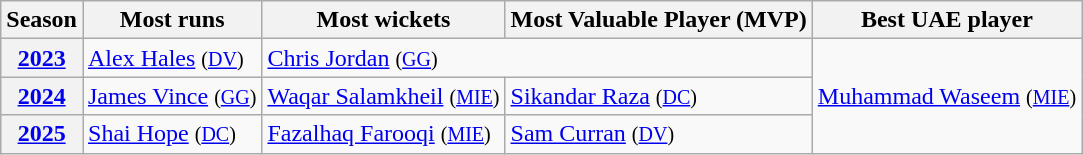<table class="wikitable">
<tr>
<th>Season</th>
<th>Most runs</th>
<th>Most wickets</th>
<th>Most Valuable Player (MVP)</th>
<th>Best UAE player</th>
</tr>
<tr>
<th><a href='#'>2023</a></th>
<td><a href='#'>Alex Hales</a> <small>(<a href='#'>DV</a>)</small></td>
<td colspan="2"><a href='#'>Chris Jordan</a> <small>(<a href='#'>GG</a>)</small></td>
<td rowspan=3><a href='#'>Muhammad Waseem</a> <small>(<a href='#'>MIE</a>)</small></td>
</tr>
<tr>
<th><a href='#'>2024</a></th>
<td><a href='#'>James Vince</a> <small>(<a href='#'>GG</a>)</small></td>
<td><a href='#'>Waqar Salamkheil</a> <small>(<a href='#'>MIE</a>)</small></td>
<td><a href='#'>Sikandar Raza</a> <small>(<a href='#'>DC</a>)</small></td>
</tr>
<tr>
<th><a href='#'>2025</a></th>
<td><a href='#'>Shai Hope</a> <small>(<a href='#'>DC</a>)</small></td>
<td><a href='#'>Fazalhaq Farooqi</a> <small>(<a href='#'>MIE</a>)</small></td>
<td><a href='#'>Sam Curran</a> <small>(<a href='#'>DV</a>)</small></td>
</tr>
</table>
